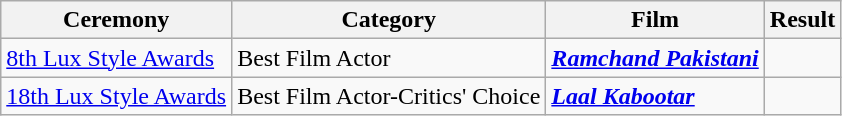<table class="wikitable style">
<tr>
<th>Ceremony</th>
<th>Category</th>
<th>Film</th>
<th>Result</th>
</tr>
<tr>
<td><a href='#'>8th Lux Style Awards</a></td>
<td>Best Film Actor</td>
<td><strong><em><a href='#'>Ramchand Pakistani</a></em></strong></td>
<td> </td>
</tr>
<tr>
<td><a href='#'>18th Lux Style Awards</a></td>
<td>Best Film Actor-Critics' Choice</td>
<td><strong><em><a href='#'>Laal Kabootar</a></em></strong></td>
<td> </td>
</tr>
</table>
